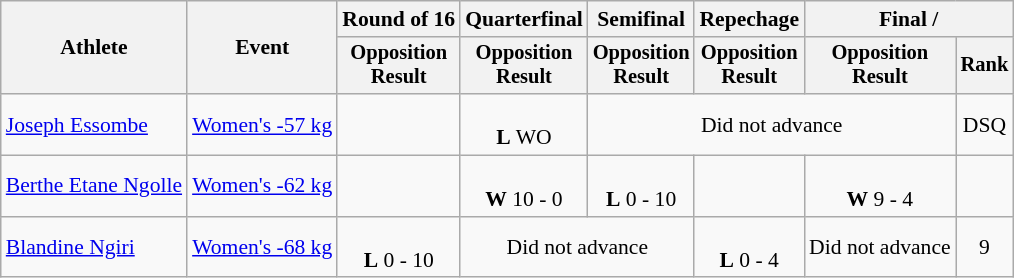<table class="wikitable" style="font-size:90%;">
<tr>
<th rowspan=2>Athlete</th>
<th rowspan=2>Event</th>
<th>Round of 16</th>
<th>Quarterfinal</th>
<th>Semifinal</th>
<th>Repechage</th>
<th colspan=2>Final / </th>
</tr>
<tr style="font-size: 95%">
<th>Opposition<br>Result</th>
<th>Opposition<br>Result</th>
<th>Opposition<br>Result</th>
<th>Opposition<br>Result</th>
<th>Opposition<br>Result</th>
<th>Rank</th>
</tr>
<tr align=center>
<td align=left><a href='#'>Joseph Essombe</a></td>
<td align=left><a href='#'>Women's -57 kg</a></td>
<td></td>
<td><br><strong>L</strong> WO</td>
<td colspan=3>Did not advance</td>
<td>DSQ</td>
</tr>
<tr align=center>
<td align=left><a href='#'>Berthe Etane Ngolle</a></td>
<td align=left><a href='#'>Women's -62 kg</a></td>
<td></td>
<td><br><strong>W</strong> 10 - 0</td>
<td><br><strong>L</strong> 0 - 10</td>
<td></td>
<td><br><strong>W</strong> 9 - 4</td>
<td></td>
</tr>
<tr align=center>
<td align=left><a href='#'>Blandine Ngiri</a></td>
<td align=left><a href='#'>Women's -68 kg</a></td>
<td><br><strong>L</strong> 0 - 10</td>
<td colspan=2>Did not advance</td>
<td><br><strong>L</strong> 0 - 4</td>
<td>Did not advance</td>
<td>9</td>
</tr>
</table>
